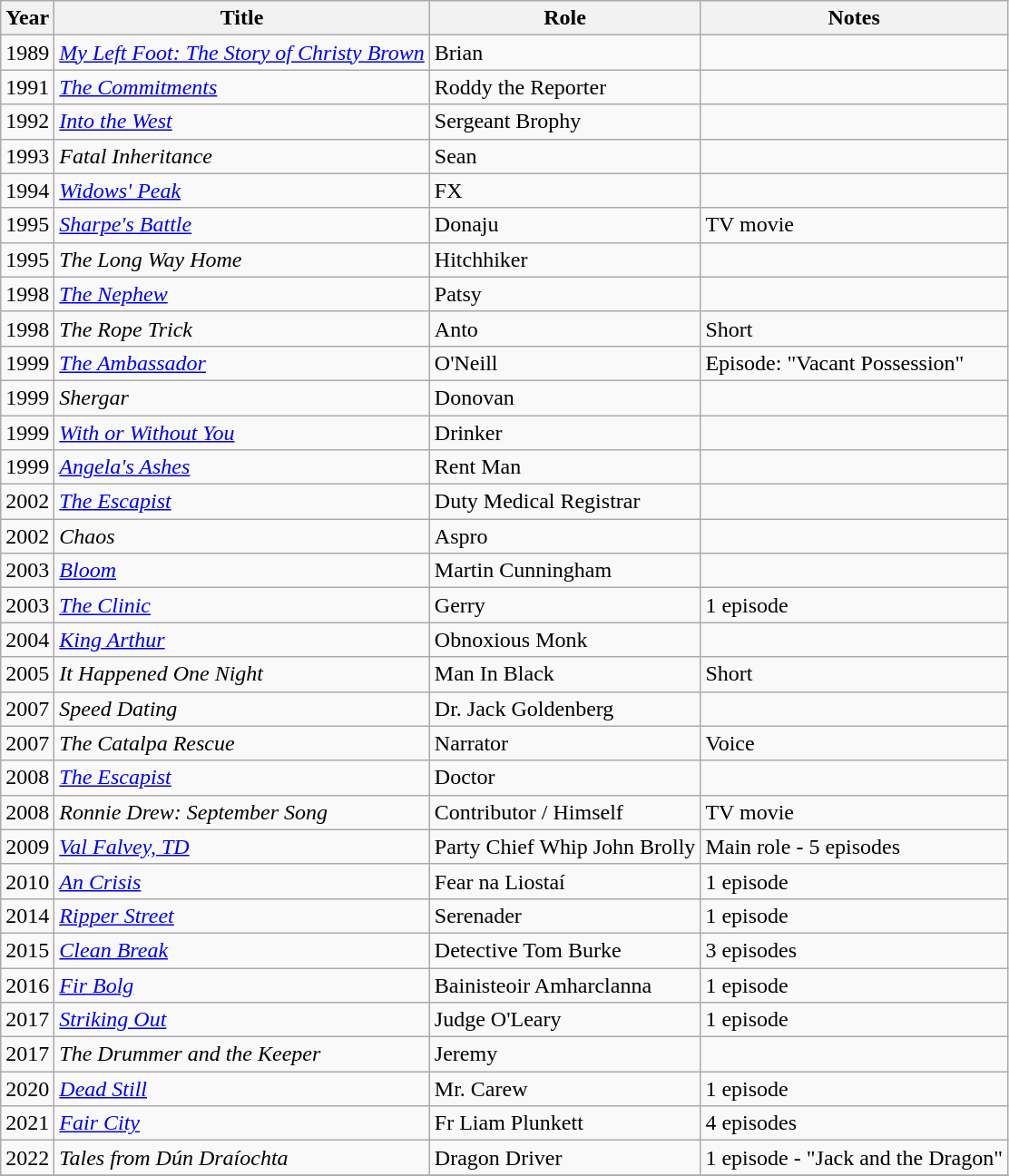<table class="wikitable">
<tr>
<th>Year</th>
<th>Title</th>
<th>Role</th>
<th>Notes</th>
</tr>
<tr>
<td>1989</td>
<td><em><a href='#'>My Left Foot: The Story of Christy Brown</a></em></td>
<td>Brian</td>
<td></td>
</tr>
<tr>
<td>1991</td>
<td><em><a href='#'>The Commitments</a></em></td>
<td>Roddy the Reporter</td>
<td></td>
</tr>
<tr>
<td>1992</td>
<td><em><a href='#'>Into the West</a></em></td>
<td>Sergeant Brophy</td>
<td></td>
</tr>
<tr>
<td>1993</td>
<td><em>Fatal Inheritance</em></td>
<td>Sean</td>
<td></td>
</tr>
<tr>
<td>1994</td>
<td><em><a href='#'>Widows' Peak</a></em></td>
<td>FX</td>
<td></td>
</tr>
<tr>
<td>1995</td>
<td><em><a href='#'>Sharpe's Battle</a></em></td>
<td>Donaju</td>
<td>TV movie</td>
</tr>
<tr>
<td>1995</td>
<td><em>The Long Way Home</em></td>
<td>Hitchhiker</td>
<td></td>
</tr>
<tr>
<td>1998</td>
<td><em><a href='#'>The Nephew</a></em></td>
<td>Patsy</td>
<td></td>
</tr>
<tr>
<td>1998</td>
<td><em>The Rope Trick</em></td>
<td>Anto</td>
<td>Short</td>
</tr>
<tr>
<td>1999</td>
<td><em><a href='#'>The Ambassador</a></em></td>
<td>O'Neill</td>
<td>Episode: "Vacant Possession"</td>
</tr>
<tr>
<td>1999</td>
<td><em>Shergar</em></td>
<td>Donovan</td>
<td></td>
</tr>
<tr>
<td>1999</td>
<td><em><a href='#'>With or Without You</a></em></td>
<td>Drinker</td>
<td></td>
</tr>
<tr>
<td>1999</td>
<td><em><a href='#'>Angela's Ashes</a></em></td>
<td>Rent Man</td>
<td></td>
</tr>
<tr>
<td>2002</td>
<td><em><a href='#'>The Escapist</a></em></td>
<td>Duty Medical Registrar</td>
<td></td>
</tr>
<tr>
<td>2002</td>
<td><em>Chaos</em></td>
<td>Aspro</td>
<td></td>
</tr>
<tr>
<td>2003</td>
<td><em><a href='#'>Bloom</a></em></td>
<td>Martin Cunningham</td>
<td></td>
</tr>
<tr>
<td>2003</td>
<td><em><a href='#'>The Clinic</a></em></td>
<td>Gerry</td>
<td>1 episode</td>
</tr>
<tr>
<td>2004</td>
<td><em><a href='#'>King Arthur</a></em></td>
<td>Obnoxious Monk</td>
<td></td>
</tr>
<tr>
<td>2005</td>
<td><em>It Happened One Night</em></td>
<td>Man In Black</td>
<td>Short</td>
</tr>
<tr>
<td>2007</td>
<td><em>Speed Dating</em></td>
<td>Dr. Jack Goldenberg</td>
<td></td>
</tr>
<tr>
<td>2007</td>
<td><em>The Catalpa Rescue</em></td>
<td>Narrator</td>
<td>Voice</td>
</tr>
<tr>
<td>2008</td>
<td><em><a href='#'>The Escapist</a></em></td>
<td>Doctor</td>
<td></td>
</tr>
<tr>
<td>2008</td>
<td><em>Ronnie Drew: September Song</em></td>
<td>Contributor / Himself</td>
<td>TV movie</td>
</tr>
<tr>
<td>2009</td>
<td><em><a href='#'>Val Falvey, TD</a></em></td>
<td>Party Chief Whip John Brolly</td>
<td>Main role - 5 episodes</td>
</tr>
<tr>
<td>2010</td>
<td><em><a href='#'>An Crisis</a></em></td>
<td>Fear na Liostaí</td>
<td>1 episode</td>
</tr>
<tr>
<td>2014</td>
<td><em><a href='#'>Ripper Street</a></em></td>
<td>Serenader</td>
<td>1 episode</td>
</tr>
<tr>
<td>2015</td>
<td><em><a href='#'>Clean Break</a></em></td>
<td>Detective Tom Burke</td>
<td>3 episodes</td>
</tr>
<tr>
<td>2016</td>
<td><em><a href='#'>Fir Bolg</a></em></td>
<td>Bainisteoir Amharclanna</td>
<td>1 episode</td>
</tr>
<tr>
<td>2017</td>
<td><em><a href='#'>Striking Out</a></em></td>
<td>Judge O'Leary</td>
<td>1 episode</td>
</tr>
<tr>
<td>2017</td>
<td><em>The Drummer and the Keeper</em></td>
<td>Jeremy</td>
<td></td>
</tr>
<tr>
<td>2020</td>
<td><em><a href='#'>Dead Still</a></em></td>
<td>Mr. Carew</td>
<td>1 episode</td>
</tr>
<tr>
<td>2021</td>
<td><em><a href='#'>Fair City</a></em></td>
<td>Fr Liam Plunkett</td>
<td>4 episodes</td>
</tr>
<tr>
<td>2022</td>
<td><em>Tales from Dún Draíochta</em></td>
<td>Dragon Driver</td>
<td>1 episode - "Jack and the Dragon"</td>
</tr>
<tr>
</tr>
</table>
